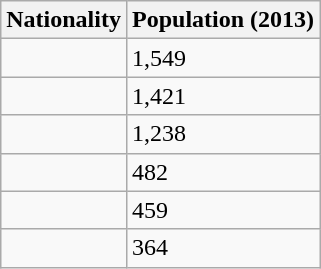<table class="wikitable floatright">
<tr \>
<th>Nationality</th>
<th>Population (2013)</th>
</tr>
<tr>
<td></td>
<td>1,549</td>
</tr>
<tr>
<td></td>
<td>1,421</td>
</tr>
<tr>
<td></td>
<td>1,238</td>
</tr>
<tr>
<td></td>
<td>482</td>
</tr>
<tr>
<td></td>
<td>459</td>
</tr>
<tr>
<td></td>
<td>364</td>
</tr>
</table>
